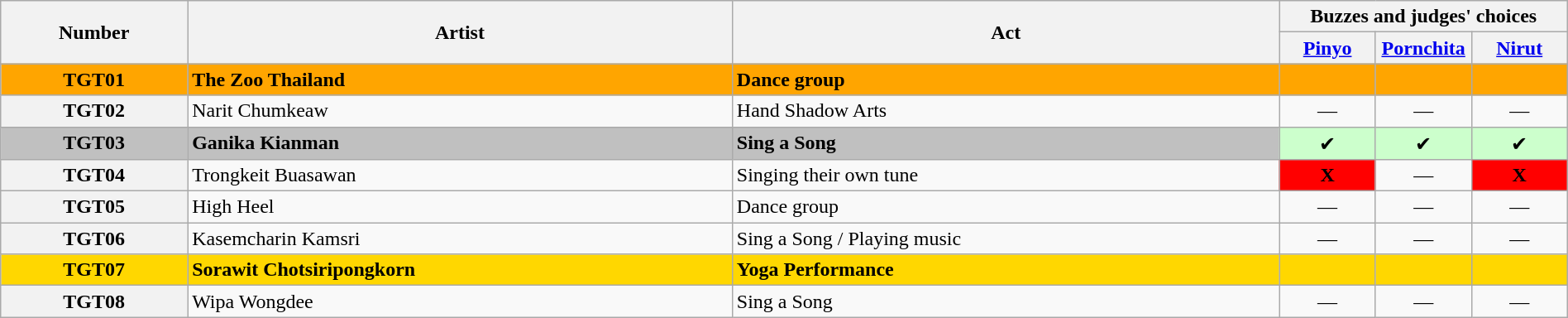<table class="wikitable" width="100%">
<tr>
<th rowspan=2>Number</th>
<th rowspan=2>Artist</th>
<th rowspan=2>Act</th>
<th colspan="3">Buzzes and judges' choices</th>
</tr>
<tr>
<th width="70"><a href='#'>Pinyo</a></th>
<th width="70"><a href='#'>Pornchita</a></th>
<th width="70"><a href='#'>Nirut</a></th>
</tr>
<tr>
<th style="background-color:orange">TGT01</th>
<td style="background-color:orange"><strong>The Zoo Thailand</strong></td>
<td style="background-color:orange"><strong>Dance group</strong></td>
<td style="background-color:orange"></td>
<td style="background-color:orange"></td>
<td style="background-color:orange"></td>
</tr>
<tr>
<th>TGT02</th>
<td>Narit Chumkeaw</td>
<td>Hand  Shadow Arts</td>
<td align="center">—</td>
<td align="center">—</td>
<td align="center">—</td>
</tr>
<tr>
<th style="background-color:silver">TGT03</th>
<td style="background-color:silver"><strong>Ganika Kianman</strong></td>
<td style="background-color:silver"><strong>Sing a Song</strong></td>
<td style="background-color:#CFC;text-align:center">✔</td>
<td style="background-color:#CFC;text-align:center">✔</td>
<td style="background-color:#CFC;text-align:center">✔</td>
</tr>
<tr>
<th>TGT04</th>
<td>Trongkeit Buasawan</td>
<td>Singing  their own tune</td>
<td style="background-color:red;text-align:center"><strong>X</strong></td>
<td align="center">—</td>
<td style="background-color:red;text-align:center"><strong>X</strong></td>
</tr>
<tr>
<th>TGT05</th>
<td>High Heel</td>
<td>Dance group</td>
<td align="center">—</td>
<td align="center">—</td>
<td align="center">—</td>
</tr>
<tr>
<th>TGT06</th>
<td>Kasemcharin Kamsri</td>
<td>Sing a Song / Playing music</td>
<td align="center">—</td>
<td align="center">—</td>
<td align="center">—</td>
</tr>
<tr>
<th style="background:gold;">TGT07</th>
<td style="background:gold;"><strong>Sorawit Chotsiripongkorn </strong></td>
<td style="background:gold;"><strong>Yoga Performance</strong></td>
<td style="background:gold;"></td>
<td style="background:gold;"></td>
<td style="background:gold;"></td>
</tr>
<tr>
<th>TGT08</th>
<td>Wipa Wongdee</td>
<td>Sing a Song</td>
<td align="center">—</td>
<td align="center">—</td>
<td align="center">—</td>
</tr>
</table>
